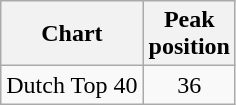<table class="wikitable">
<tr>
<th align="center">Chart</th>
<th align="center">Peak<br>position</th>
</tr>
<tr>
<td align="left">Dutch Top 40</td>
<td align="center">36</td>
</tr>
</table>
